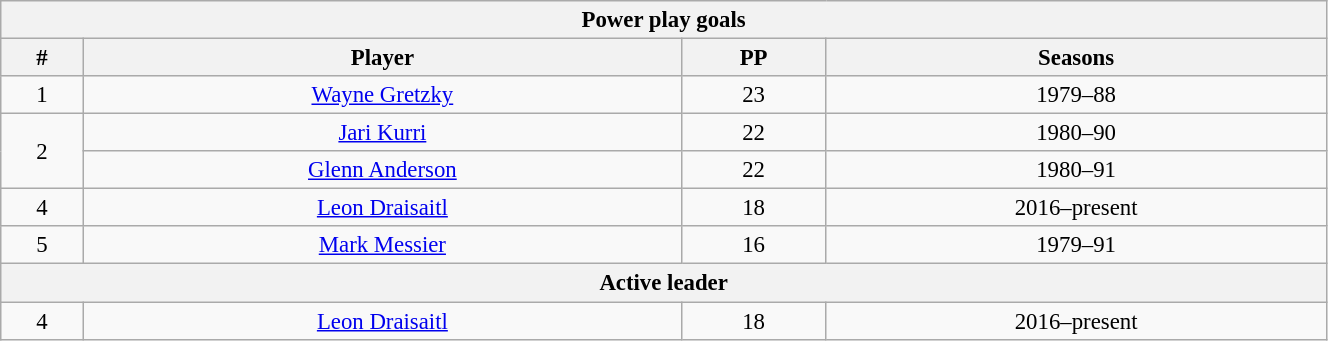<table class="wikitable" style="text-align: center; font-size: 95%" width="70%">
<tr>
<th colspan="4">Power play goals</th>
</tr>
<tr>
<th>#</th>
<th>Player</th>
<th>PP</th>
<th>Seasons</th>
</tr>
<tr>
<td>1</td>
<td><a href='#'>Wayne Gretzky</a></td>
<td>23</td>
<td>1979–88</td>
</tr>
<tr>
<td rowspan="2">2</td>
<td><a href='#'>Jari Kurri</a></td>
<td>22</td>
<td>1980–90</td>
</tr>
<tr>
<td><a href='#'>Glenn Anderson</a></td>
<td>22</td>
<td>1980–91</td>
</tr>
<tr>
<td>4</td>
<td><a href='#'>Leon Draisaitl</a></td>
<td>18</td>
<td>2016–present</td>
</tr>
<tr>
<td>5</td>
<td><a href='#'>Mark Messier</a></td>
<td>16</td>
<td>1979–91</td>
</tr>
<tr>
<th colspan="4">Active leader</th>
</tr>
<tr>
<td>4</td>
<td><a href='#'>Leon Draisaitl</a></td>
<td>18</td>
<td>2016–present</td>
</tr>
</table>
